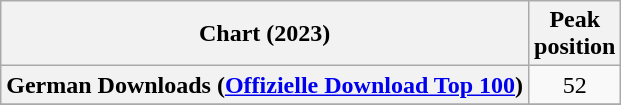<table class="wikitable plainrowheaders sortable">
<tr>
<th scope="col">Chart (2023)</th>
<th scope="col">Peak<br>position</th>
</tr>
<tr>
<th scope="row">German Downloads (<a href='#'>Offizielle Download Top 100</a>)</th>
<td style="text-align:center;">52</td>
</tr>
<tr>
</tr>
</table>
